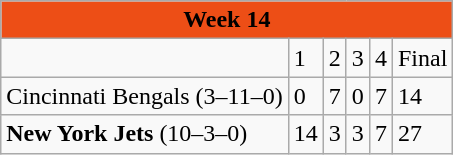<table class="wikitable">
<tr>
<th colspan="60" style="background:#ed4e16;">Week 14</th>
</tr>
<tr>
<td></td>
<td>1</td>
<td>2</td>
<td>3</td>
<td>4</td>
<td>Final</td>
</tr>
<tr>
<td>Cincinnati Bengals (3–11–0)</td>
<td>0</td>
<td>7</td>
<td>0</td>
<td>7</td>
<td>14</td>
</tr>
<tr>
<td><strong>New York Jets</strong> (10–3–0)</td>
<td>14</td>
<td>3</td>
<td>3</td>
<td>7</td>
<td>27</td>
</tr>
</table>
